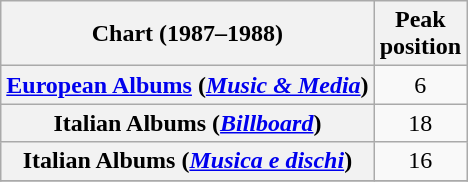<table class="wikitable sortable plainrowheaders" style="text-align:center">
<tr>
<th scope="col">Chart (1987–1988)</th>
<th scope="col">Peak<br>position</th>
</tr>
<tr>
<th scope="row"><a href='#'>European Albums</a> (<em><a href='#'>Music & Media</a></em>)</th>
<td>6</td>
</tr>
<tr>
<th scope="row">Italian Albums (<em><a href='#'>Billboard</a></em>)</th>
<td>18</td>
</tr>
<tr>
<th scope="row">Italian Albums (<em><a href='#'>Musica e dischi</a></em>)</th>
<td>16</td>
</tr>
<tr>
</tr>
</table>
